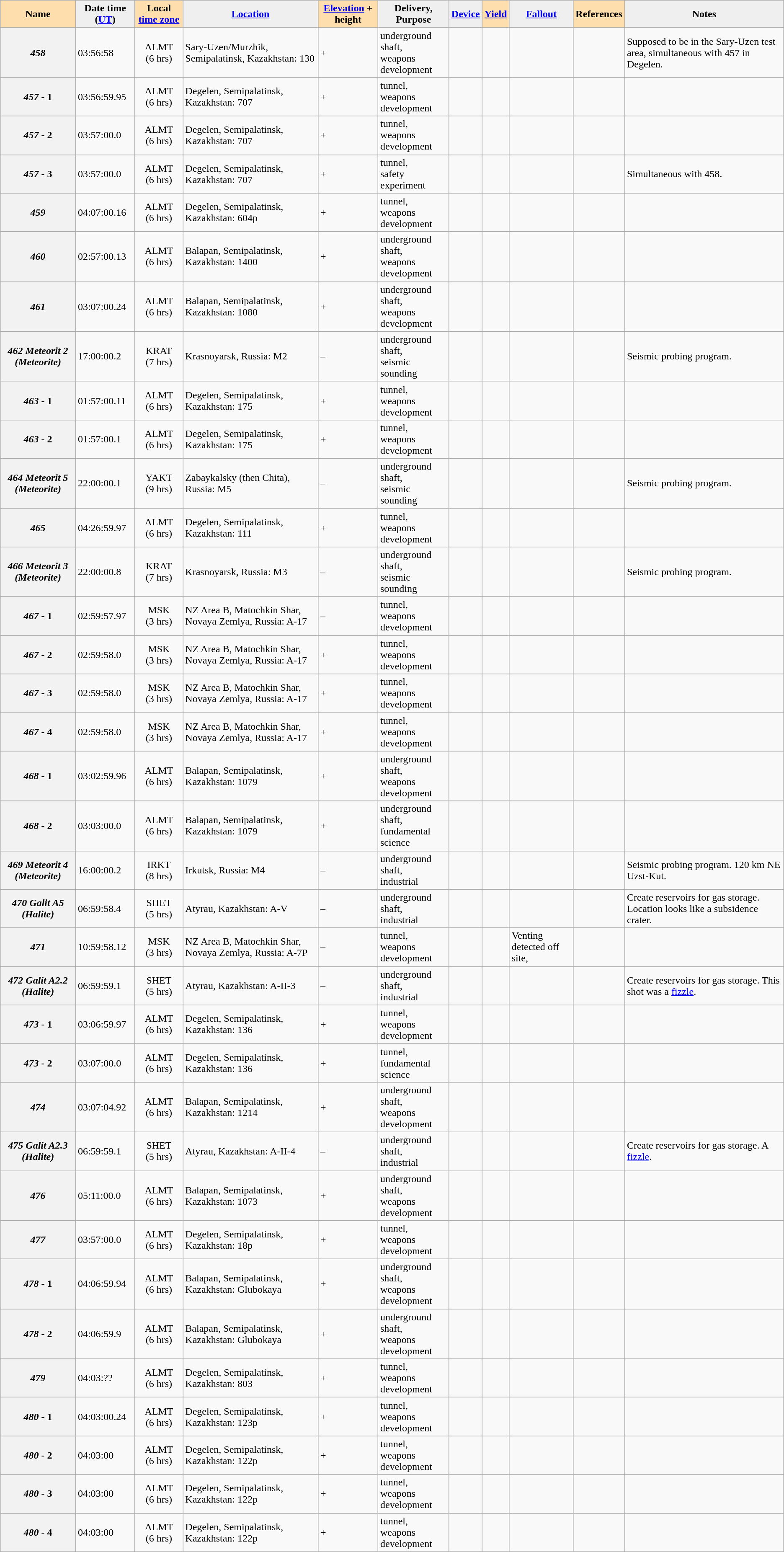<table class="wikitable sortable">
<tr>
<th style="background:#ffdead;">Name </th>
<th style="background:#efefef;">Date time (<a href='#'>UT</a>)</th>
<th style="background:#ffdead;">Local <a href='#'>time zone</a></th>
<th style="background:#efefef;"><a href='#'>Location</a></th>
<th style="background:#ffdead;"><a href='#'>Elevation</a> + height </th>
<th style="background:#efefef;">Delivery, <br>Purpose </th>
<th style="background:#efefef;"><a href='#'>Device</a></th>
<th style="background:#ffdead;"><a href='#'>Yield</a></th>
<th style="background:#efefef;" class="unsortable"><a href='#'>Fallout</a></th>
<th style="background:#ffdead;" class="unsortable">References</th>
<th style="background:#efefef;" class="unsortable">Notes</th>
</tr>
<tr>
<th><em>458</em></th>
<td> 03:56:58</td>
<td style="text-align:center;">ALMT (6 hrs)<br></td>
<td>Sary-Uzen/Murzhik, Semipalatinsk, Kazakhstan: 130 </td>
<td> +</td>
<td>underground shaft,<br>weapons development</td>
<td></td>
<td style="text-align:center;"></td>
<td></td>
<td></td>
<td>Supposed to be in the Sary-Uzen test area, simultaneous with 457 in Degelen.</td>
</tr>
<tr>
<th><em>457</em> - 1</th>
<td> 03:56:59.95</td>
<td style="text-align:center;">ALMT (6 hrs)<br></td>
<td>Degelen, Semipalatinsk, Kazakhstan: 707 </td>
<td> +</td>
<td>tunnel,<br>weapons development</td>
<td></td>
<td style="text-align:center;"></td>
<td></td>
<td></td>
<td></td>
</tr>
<tr>
<th><em>457</em> - 2</th>
<td> 03:57:00.0</td>
<td style="text-align:center;">ALMT (6 hrs)<br></td>
<td>Degelen, Semipalatinsk, Kazakhstan: 707 </td>
<td> +</td>
<td>tunnel,<br>weapons development</td>
<td></td>
<td style="text-align:center;"></td>
<td></td>
<td></td>
<td></td>
</tr>
<tr>
<th><em>457</em> - 3</th>
<td> 03:57:00.0</td>
<td style="text-align:center;">ALMT (6 hrs)<br></td>
<td>Degelen, Semipalatinsk, Kazakhstan: 707 </td>
<td> +</td>
<td>tunnel,<br>safety experiment</td>
<td></td>
<td style="text-align:center;"></td>
<td></td>
<td></td>
<td>Simultaneous with 458.</td>
</tr>
<tr>
<th><em>459</em></th>
<td> 04:07:00.16</td>
<td style="text-align:center;">ALMT (6 hrs)<br></td>
<td>Degelen, Semipalatinsk, Kazakhstan: 604p </td>
<td> +</td>
<td>tunnel,<br>weapons development</td>
<td></td>
<td style="text-align:center;"></td>
<td></td>
<td></td>
<td></td>
</tr>
<tr>
<th><em>460</em></th>
<td> 02:57:00.13</td>
<td style="text-align:center;">ALMT (6 hrs)<br></td>
<td>Balapan, Semipalatinsk, Kazakhstan: 1400 </td>
<td> +</td>
<td>underground shaft,<br>weapons development</td>
<td></td>
<td style="text-align:center;"></td>
<td></td>
<td></td>
<td></td>
</tr>
<tr>
<th><em>461</em></th>
<td> 03:07:00.24</td>
<td style="text-align:center;">ALMT (6 hrs)<br></td>
<td>Balapan, Semipalatinsk, Kazakhstan: 1080 </td>
<td> +</td>
<td>underground shaft,<br>weapons development</td>
<td></td>
<td style="text-align:center;"></td>
<td></td>
<td></td>
<td></td>
</tr>
<tr>
<th><em>462 Meteorit 2 (Meteorite)</em></th>
<td> 17:00:00.2</td>
<td style="text-align:center;">KRAT (7 hrs)<br></td>
<td>Krasnoyarsk, Russia: M2 </td>
<td> – </td>
<td>underground shaft,<br>seismic sounding</td>
<td></td>
<td style="text-align:center;"></td>
<td></td>
<td></td>
<td>Seismic probing program.</td>
</tr>
<tr>
<th><em>463</em> - 1</th>
<td> 01:57:00.11</td>
<td style="text-align:center;">ALMT (6 hrs)<br></td>
<td>Degelen, Semipalatinsk, Kazakhstan: 175 </td>
<td> +</td>
<td>tunnel,<br>weapons development</td>
<td></td>
<td style="text-align:center;"></td>
<td></td>
<td></td>
<td></td>
</tr>
<tr>
<th><em>463</em> - 2</th>
<td> 01:57:00.1</td>
<td style="text-align:center;">ALMT (6 hrs)<br></td>
<td>Degelen, Semipalatinsk, Kazakhstan: 175 </td>
<td> +</td>
<td>tunnel,<br>weapons development</td>
<td></td>
<td style="text-align:center;"></td>
<td></td>
<td></td>
<td></td>
</tr>
<tr>
<th><em>464 Meteorit 5 (Meteorite)</em></th>
<td> 22:00:00.1</td>
<td style="text-align:center;">YAKT (9 hrs)<br></td>
<td>Zabaykalsky (then Chita), Russia: M5 </td>
<td> – </td>
<td>underground shaft,<br>seismic sounding</td>
<td></td>
<td style="text-align:center;"></td>
<td></td>
<td></td>
<td>Seismic probing program.</td>
</tr>
<tr>
<th><em>465</em></th>
<td> 04:26:59.97</td>
<td style="text-align:center;">ALMT (6 hrs)<br></td>
<td>Degelen, Semipalatinsk, Kazakhstan: 111 </td>
<td> +</td>
<td>tunnel,<br>weapons development</td>
<td></td>
<td style="text-align:center;"></td>
<td></td>
<td></td>
<td></td>
</tr>
<tr>
<th><em>466 Meteorit 3 (Meteorite)</em></th>
<td> 22:00:00.8</td>
<td style="text-align:center;">KRAT (7 hrs)<br></td>
<td>Krasnoyarsk, Russia: M3 </td>
<td> – </td>
<td>underground shaft,<br>seismic sounding</td>
<td></td>
<td style="text-align:center;"></td>
<td></td>
<td></td>
<td>Seismic probing program.</td>
</tr>
<tr>
<th><em>467</em> - 1</th>
<td> 02:59:57.97</td>
<td style="text-align:center;">MSK (3 hrs)<br></td>
<td>NZ Area B, Matochkin Shar, Novaya Zemlya, Russia: A-17 </td>
<td> – </td>
<td>tunnel,<br>weapons development</td>
<td></td>
<td style="text-align:center;"></td>
<td></td>
<td></td>
<td></td>
</tr>
<tr>
<th><em>467</em> - 2</th>
<td> 02:59:58.0</td>
<td style="text-align:center;">MSK (3 hrs)<br></td>
<td>NZ Area B, Matochkin Shar, Novaya Zemlya, Russia: A-17 </td>
<td> +</td>
<td>tunnel,<br>weapons development</td>
<td></td>
<td style="text-align:center;"></td>
<td></td>
<td></td>
<td></td>
</tr>
<tr>
<th><em>467</em> - 3</th>
<td> 02:59:58.0</td>
<td style="text-align:center;">MSK (3 hrs)<br></td>
<td>NZ Area B, Matochkin Shar, Novaya Zemlya, Russia: A-17 </td>
<td> +</td>
<td>tunnel,<br>weapons development</td>
<td></td>
<td style="text-align:center;"></td>
<td></td>
<td></td>
<td></td>
</tr>
<tr>
<th><em>467</em> - 4</th>
<td> 02:59:58.0</td>
<td style="text-align:center;">MSK (3 hrs)<br></td>
<td>NZ Area B, Matochkin Shar, Novaya Zemlya, Russia: A-17 </td>
<td> +</td>
<td>tunnel,<br>weapons development</td>
<td></td>
<td style="text-align:center;"></td>
<td></td>
<td></td>
<td></td>
</tr>
<tr>
<th><em>468</em> - 1</th>
<td> 03:02:59.96</td>
<td style="text-align:center;">ALMT (6 hrs)<br></td>
<td>Balapan, Semipalatinsk, Kazakhstan: 1079 </td>
<td> +</td>
<td>underground shaft,<br>weapons development</td>
<td></td>
<td style="text-align:center;"></td>
<td></td>
<td></td>
<td></td>
</tr>
<tr>
<th><em>468</em> - 2</th>
<td> 03:03:00.0</td>
<td style="text-align:center;">ALMT (6 hrs)<br></td>
<td>Balapan, Semipalatinsk, Kazakhstan: 1079 </td>
<td> +</td>
<td>underground shaft,<br>fundamental science</td>
<td></td>
<td style="text-align:center;"></td>
<td></td>
<td></td>
<td></td>
</tr>
<tr>
<th><em>469 Meteorit 4 (Meteorite)</em></th>
<td> 16:00:00.2</td>
<td style="text-align:center;">IRKT (8 hrs)<br></td>
<td>Irkutsk, Russia: M4 </td>
<td> – </td>
<td>underground shaft,<br>industrial</td>
<td></td>
<td style="text-align:center;"></td>
<td></td>
<td></td>
<td>Seismic probing program. 120 km NE Uzst-Kut.</td>
</tr>
<tr>
<th><em>470 Galit A5 (Halite)</em></th>
<td> 06:59:58.4</td>
<td style="text-align:center;">SHET (5 hrs)<br></td>
<td>Atyrau, Kazakhstan: A-V </td>
<td> – </td>
<td>underground shaft,<br>industrial</td>
<td></td>
<td style="text-align:center;"></td>
<td></td>
<td></td>
<td>Create reservoirs for gas storage.  Location looks like a subsidence crater.</td>
</tr>
<tr>
<th><em>471</em></th>
<td> 10:59:58.12</td>
<td style="text-align:center;">MSK (3 hrs)<br></td>
<td>NZ Area B, Matochkin Shar, Novaya Zemlya, Russia: A-7P </td>
<td> – </td>
<td>tunnel,<br>weapons development</td>
<td></td>
<td style="text-align:center;"></td>
<td>Venting detected off site, </td>
<td></td>
<td></td>
</tr>
<tr>
<th><em>472 Galit A2.2 (Halite)</em></th>
<td> 06:59:59.1</td>
<td style="text-align:center;">SHET (5 hrs)<br></td>
<td>Atyrau, Kazakhstan: A-II-3 </td>
<td> – </td>
<td>underground shaft,<br>industrial</td>
<td></td>
<td style="text-align:center;"></td>
<td></td>
<td></td>
<td>Create reservoirs for gas storage. This shot was a <a href='#'>fizzle</a>.</td>
</tr>
<tr>
<th><em>473</em> - 1</th>
<td> 03:06:59.97</td>
<td style="text-align:center;">ALMT (6 hrs)<br></td>
<td>Degelen, Semipalatinsk, Kazakhstan: 136 </td>
<td> +</td>
<td>tunnel,<br>weapons development</td>
<td></td>
<td style="text-align:center;"></td>
<td></td>
<td></td>
<td></td>
</tr>
<tr>
<th><em>473</em> - 2</th>
<td> 03:07:00.0</td>
<td style="text-align:center;">ALMT (6 hrs)<br></td>
<td>Degelen, Semipalatinsk, Kazakhstan: 136 </td>
<td> +</td>
<td>tunnel,<br>fundamental science</td>
<td></td>
<td style="text-align:center;"></td>
<td></td>
<td></td>
<td></td>
</tr>
<tr>
<th><em>474</em></th>
<td> 03:07:04.92</td>
<td style="text-align:center;">ALMT (6 hrs)<br></td>
<td>Balapan, Semipalatinsk, Kazakhstan: 1214 </td>
<td> +</td>
<td>underground shaft,<br>weapons development</td>
<td></td>
<td style="text-align:center;"></td>
<td></td>
<td></td>
<td></td>
</tr>
<tr>
<th><em>475 Galit A2.3 (Halite)</em></th>
<td> 06:59:59.1</td>
<td style="text-align:center;">SHET (5 hrs)<br></td>
<td>Atyrau, Kazakhstan: A-II-4 </td>
<td> – </td>
<td>underground shaft,<br>industrial</td>
<td></td>
<td style="text-align:center;"></td>
<td></td>
<td></td>
<td>Create reservoirs for gas storage. A <a href='#'>fizzle</a>.</td>
</tr>
<tr>
<th><em>476</em></th>
<td> 05:11:00.0</td>
<td style="text-align:center;">ALMT (6 hrs)<br></td>
<td>Balapan, Semipalatinsk, Kazakhstan: 1073 </td>
<td> +</td>
<td>underground shaft,<br>weapons development</td>
<td></td>
<td style="text-align:center;"></td>
<td></td>
<td></td>
<td></td>
</tr>
<tr>
<th><em>477</em></th>
<td> 03:57:00.0</td>
<td style="text-align:center;">ALMT (6 hrs)<br></td>
<td>Degelen, Semipalatinsk, Kazakhstan: 18p </td>
<td> +</td>
<td>tunnel,<br>weapons development</td>
<td></td>
<td style="text-align:center;"></td>
<td></td>
<td></td>
<td></td>
</tr>
<tr>
<th><em>478</em> - 1</th>
<td> 04:06:59.94</td>
<td style="text-align:center;">ALMT (6 hrs)<br></td>
<td>Balapan, Semipalatinsk, Kazakhstan: Glubokaya </td>
<td> +</td>
<td>underground shaft,<br>weapons development</td>
<td></td>
<td style="text-align:center;"></td>
<td></td>
<td></td>
<td></td>
</tr>
<tr>
<th><em>478</em> - 2</th>
<td> 04:06:59.9</td>
<td style="text-align:center;">ALMT (6 hrs)<br></td>
<td>Balapan, Semipalatinsk, Kazakhstan: Glubokaya </td>
<td> +</td>
<td>underground shaft,<br>weapons development</td>
<td></td>
<td style="text-align:center;"></td>
<td></td>
<td></td>
<td></td>
</tr>
<tr>
<th><em>479</em></th>
<td> 04:03:??</td>
<td style="text-align:center;">ALMT (6 hrs)<br></td>
<td>Degelen, Semipalatinsk, Kazakhstan: 803 </td>
<td> +</td>
<td>tunnel,<br>weapons development</td>
<td></td>
<td style="text-align:center;"></td>
<td></td>
<td></td>
<td></td>
</tr>
<tr>
<th><em>480</em> - 1</th>
<td> 04:03:00.24</td>
<td style="text-align:center;">ALMT (6 hrs)<br></td>
<td>Degelen, Semipalatinsk, Kazakhstan: 123p </td>
<td> +</td>
<td>tunnel,<br>weapons development</td>
<td></td>
<td style="text-align:center;"></td>
<td></td>
<td></td>
<td></td>
</tr>
<tr>
<th><em>480</em> - 2</th>
<td> 04:03:00</td>
<td style="text-align:center;">ALMT (6 hrs)<br></td>
<td>Degelen, Semipalatinsk, Kazakhstan: 122p </td>
<td> +</td>
<td>tunnel,<br>weapons development</td>
<td></td>
<td style="text-align:center;"></td>
<td></td>
<td></td>
<td></td>
</tr>
<tr>
<th><em>480</em> - 3</th>
<td> 04:03:00</td>
<td style="text-align:center;">ALMT (6 hrs)<br></td>
<td>Degelen, Semipalatinsk, Kazakhstan: 122p </td>
<td> +</td>
<td>tunnel,<br>weapons development</td>
<td></td>
<td style="text-align:center;"></td>
<td></td>
<td></td>
<td></td>
</tr>
<tr>
<th><em>480</em> - 4</th>
<td> 04:03:00</td>
<td style="text-align:center;">ALMT (6 hrs)<br></td>
<td>Degelen, Semipalatinsk, Kazakhstan: 122p </td>
<td> +</td>
<td>tunnel,<br>weapons development</td>
<td></td>
<td style="text-align:center;"></td>
<td></td>
<td></td>
<td></td>
</tr>
</table>
